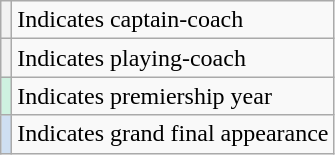<table class="wikitable">
<tr>
<th scope="row"></th>
<td>Indicates captain-coach</td>
</tr>
<tr>
<th scope="row"></th>
<td>Indicates playing-coach</td>
</tr>
<tr>
<th scope="row" style="background:#cef2e0"></th>
<td>Indicates premiership year</td>
</tr>
<tr>
<th scope="row" style="background:#cedff2"></th>
<td>Indicates grand final appearance</td>
</tr>
</table>
